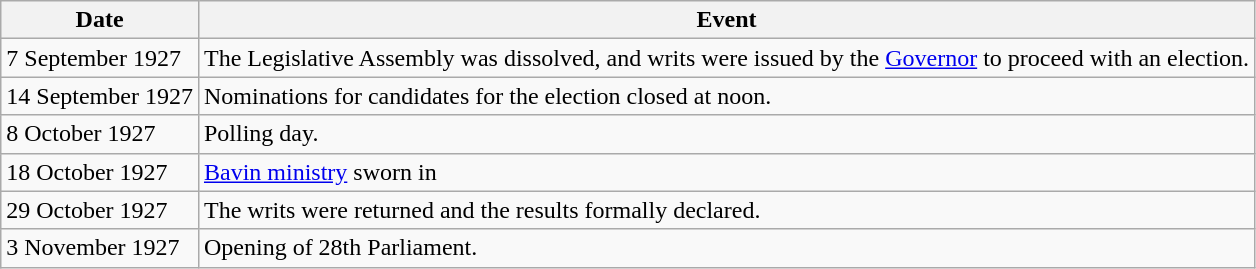<table class="wikitable">
<tr>
<th>Date</th>
<th>Event</th>
</tr>
<tr>
<td>7 September 1927</td>
<td>The Legislative Assembly was dissolved, and writs were issued by the <a href='#'>Governor</a> to proceed with an election.</td>
</tr>
<tr>
<td>14 September 1927</td>
<td>Nominations for candidates for the election closed at noon.</td>
</tr>
<tr>
<td>8 October 1927</td>
<td>Polling day.</td>
</tr>
<tr>
<td>18 October 1927</td>
<td><a href='#'>Bavin ministry</a> sworn in</td>
</tr>
<tr>
<td>29 October 1927</td>
<td>The writs were returned and the results formally declared.</td>
</tr>
<tr>
<td>3 November 1927</td>
<td>Opening of 28th Parliament.</td>
</tr>
</table>
